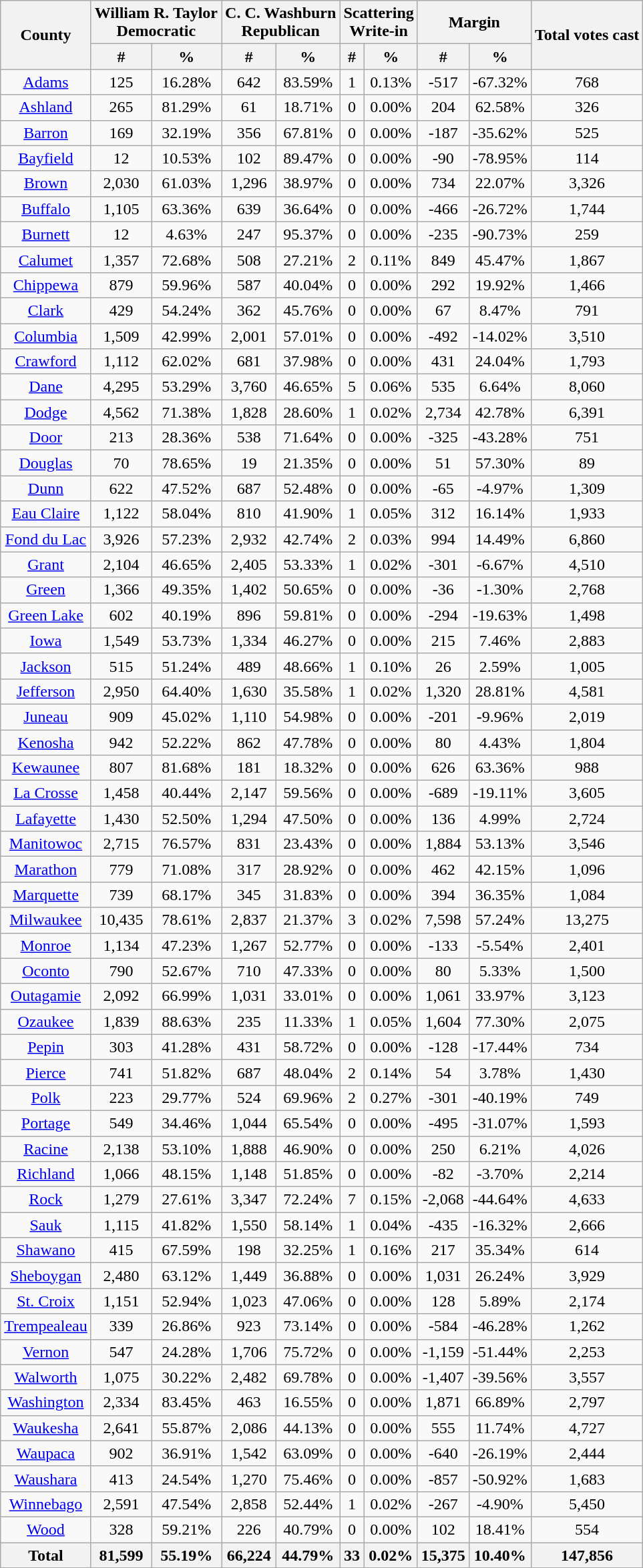<table class="wikitable sortable" style="text-align:center">
<tr>
<th rowspan="2" style="text-align:center;">County</th>
<th colspan="2" style="text-align:center;">William R. Taylor<br>Democratic</th>
<th colspan="2" style="text-align:center;">C. C. Washburn<br>Republican</th>
<th colspan="2" style="text-align:center;">Scattering<br>Write-in</th>
<th colspan="2" style="text-align:center;">Margin</th>
<th rowspan="2" style="text-align:center;">Total votes cast</th>
</tr>
<tr>
<th style="text-align:center;" data-sort-type="number">#</th>
<th style="text-align:center;" data-sort-type="number">%</th>
<th style="text-align:center;" data-sort-type="number">#</th>
<th style="text-align:center;" data-sort-type="number">%</th>
<th style="text-align:center;" data-sort-type="number">#</th>
<th style="text-align:center;" data-sort-type="number">%</th>
<th style="text-align:center;" data-sort-type="number">#</th>
<th style="text-align:center;" data-sort-type="number">%</th>
</tr>
<tr style="text-align:center;">
<td><a href='#'>Adams</a></td>
<td>125</td>
<td>16.28%</td>
<td>642</td>
<td>83.59%</td>
<td>1</td>
<td>0.13%</td>
<td>-517</td>
<td>-67.32%</td>
<td>768</td>
</tr>
<tr style="text-align:center;">
<td><a href='#'>Ashland</a></td>
<td>265</td>
<td>81.29%</td>
<td>61</td>
<td>18.71%</td>
<td>0</td>
<td>0.00%</td>
<td>204</td>
<td>62.58%</td>
<td>326</td>
</tr>
<tr style="text-align:center;">
<td><a href='#'>Barron</a></td>
<td>169</td>
<td>32.19%</td>
<td>356</td>
<td>67.81%</td>
<td>0</td>
<td>0.00%</td>
<td>-187</td>
<td>-35.62%</td>
<td>525</td>
</tr>
<tr style="text-align:center;">
<td><a href='#'>Bayfield</a></td>
<td>12</td>
<td>10.53%</td>
<td>102</td>
<td>89.47%</td>
<td>0</td>
<td>0.00%</td>
<td>-90</td>
<td>-78.95%</td>
<td>114</td>
</tr>
<tr style="text-align:center;">
<td><a href='#'>Brown</a></td>
<td>2,030</td>
<td>61.03%</td>
<td>1,296</td>
<td>38.97%</td>
<td>0</td>
<td>0.00%</td>
<td>734</td>
<td>22.07%</td>
<td>3,326</td>
</tr>
<tr style="text-align:center;">
<td><a href='#'>Buffalo</a></td>
<td>1,105</td>
<td>63.36%</td>
<td>639</td>
<td>36.64%</td>
<td>0</td>
<td>0.00%</td>
<td>-466</td>
<td>-26.72%</td>
<td>1,744</td>
</tr>
<tr style="text-align:center;">
<td><a href='#'>Burnett</a></td>
<td>12</td>
<td>4.63%</td>
<td>247</td>
<td>95.37%</td>
<td>0</td>
<td>0.00%</td>
<td>-235</td>
<td>-90.73%</td>
<td>259</td>
</tr>
<tr style="text-align:center;">
<td><a href='#'>Calumet</a></td>
<td>1,357</td>
<td>72.68%</td>
<td>508</td>
<td>27.21%</td>
<td>2</td>
<td>0.11%</td>
<td>849</td>
<td>45.47%</td>
<td>1,867</td>
</tr>
<tr style="text-align:center;">
<td><a href='#'>Chippewa</a></td>
<td>879</td>
<td>59.96%</td>
<td>587</td>
<td>40.04%</td>
<td>0</td>
<td>0.00%</td>
<td>292</td>
<td>19.92%</td>
<td>1,466</td>
</tr>
<tr style="text-align:center;">
<td><a href='#'>Clark</a></td>
<td>429</td>
<td>54.24%</td>
<td>362</td>
<td>45.76%</td>
<td>0</td>
<td>0.00%</td>
<td>67</td>
<td>8.47%</td>
<td>791</td>
</tr>
<tr style="text-align:center;">
<td><a href='#'>Columbia</a></td>
<td>1,509</td>
<td>42.99%</td>
<td>2,001</td>
<td>57.01%</td>
<td>0</td>
<td>0.00%</td>
<td>-492</td>
<td>-14.02%</td>
<td>3,510</td>
</tr>
<tr style="text-align:center;">
<td><a href='#'>Crawford</a></td>
<td>1,112</td>
<td>62.02%</td>
<td>681</td>
<td>37.98%</td>
<td>0</td>
<td>0.00%</td>
<td>431</td>
<td>24.04%</td>
<td>1,793</td>
</tr>
<tr style="text-align:center;">
<td><a href='#'>Dane</a></td>
<td>4,295</td>
<td>53.29%</td>
<td>3,760</td>
<td>46.65%</td>
<td>5</td>
<td>0.06%</td>
<td>535</td>
<td>6.64%</td>
<td>8,060</td>
</tr>
<tr style="text-align:center;">
<td><a href='#'>Dodge</a></td>
<td>4,562</td>
<td>71.38%</td>
<td>1,828</td>
<td>28.60%</td>
<td>1</td>
<td>0.02%</td>
<td>2,734</td>
<td>42.78%</td>
<td>6,391</td>
</tr>
<tr style="text-align:center;">
<td><a href='#'>Door</a></td>
<td>213</td>
<td>28.36%</td>
<td>538</td>
<td>71.64%</td>
<td>0</td>
<td>0.00%</td>
<td>-325</td>
<td>-43.28%</td>
<td>751</td>
</tr>
<tr style="text-align:center;">
<td><a href='#'>Douglas</a></td>
<td>70</td>
<td>78.65%</td>
<td>19</td>
<td>21.35%</td>
<td>0</td>
<td>0.00%</td>
<td>51</td>
<td>57.30%</td>
<td>89</td>
</tr>
<tr style="text-align:center;">
<td><a href='#'>Dunn</a></td>
<td>622</td>
<td>47.52%</td>
<td>687</td>
<td>52.48%</td>
<td>0</td>
<td>0.00%</td>
<td>-65</td>
<td>-4.97%</td>
<td>1,309</td>
</tr>
<tr style="text-align:center;">
<td><a href='#'>Eau Claire</a></td>
<td>1,122</td>
<td>58.04%</td>
<td>810</td>
<td>41.90%</td>
<td>1</td>
<td>0.05%</td>
<td>312</td>
<td>16.14%</td>
<td>1,933</td>
</tr>
<tr style="text-align:center;">
<td><a href='#'>Fond du Lac</a></td>
<td>3,926</td>
<td>57.23%</td>
<td>2,932</td>
<td>42.74%</td>
<td>2</td>
<td>0.03%</td>
<td>994</td>
<td>14.49%</td>
<td>6,860</td>
</tr>
<tr style="text-align:center;">
<td><a href='#'>Grant</a></td>
<td>2,104</td>
<td>46.65%</td>
<td>2,405</td>
<td>53.33%</td>
<td>1</td>
<td>0.02%</td>
<td>-301</td>
<td>-6.67%</td>
<td>4,510</td>
</tr>
<tr style="text-align:center;">
<td><a href='#'>Green</a></td>
<td>1,366</td>
<td>49.35%</td>
<td>1,402</td>
<td>50.65%</td>
<td>0</td>
<td>0.00%</td>
<td>-36</td>
<td>-1.30%</td>
<td>2,768</td>
</tr>
<tr style="text-align:center;">
<td><a href='#'>Green Lake</a></td>
<td>602</td>
<td>40.19%</td>
<td>896</td>
<td>59.81%</td>
<td>0</td>
<td>0.00%</td>
<td>-294</td>
<td>-19.63%</td>
<td>1,498</td>
</tr>
<tr style="text-align:center;">
<td><a href='#'>Iowa</a></td>
<td>1,549</td>
<td>53.73%</td>
<td>1,334</td>
<td>46.27%</td>
<td>0</td>
<td>0.00%</td>
<td>215</td>
<td>7.46%</td>
<td>2,883</td>
</tr>
<tr style="text-align:center;">
<td><a href='#'>Jackson</a></td>
<td>515</td>
<td>51.24%</td>
<td>489</td>
<td>48.66%</td>
<td>1</td>
<td>0.10%</td>
<td>26</td>
<td>2.59%</td>
<td>1,005</td>
</tr>
<tr style="text-align:center;">
<td><a href='#'>Jefferson</a></td>
<td>2,950</td>
<td>64.40%</td>
<td>1,630</td>
<td>35.58%</td>
<td>1</td>
<td>0.02%</td>
<td>1,320</td>
<td>28.81%</td>
<td>4,581</td>
</tr>
<tr style="text-align:center;">
<td><a href='#'>Juneau</a></td>
<td>909</td>
<td>45.02%</td>
<td>1,110</td>
<td>54.98%</td>
<td>0</td>
<td>0.00%</td>
<td>-201</td>
<td>-9.96%</td>
<td>2,019</td>
</tr>
<tr style="text-align:center;">
<td><a href='#'>Kenosha</a></td>
<td>942</td>
<td>52.22%</td>
<td>862</td>
<td>47.78%</td>
<td>0</td>
<td>0.00%</td>
<td>80</td>
<td>4.43%</td>
<td>1,804</td>
</tr>
<tr style="text-align:center;">
<td><a href='#'>Kewaunee</a></td>
<td>807</td>
<td>81.68%</td>
<td>181</td>
<td>18.32%</td>
<td>0</td>
<td>0.00%</td>
<td>626</td>
<td>63.36%</td>
<td>988</td>
</tr>
<tr style="text-align:center;">
<td><a href='#'>La Crosse</a></td>
<td>1,458</td>
<td>40.44%</td>
<td>2,147</td>
<td>59.56%</td>
<td>0</td>
<td>0.00%</td>
<td>-689</td>
<td>-19.11%</td>
<td>3,605</td>
</tr>
<tr style="text-align:center;">
<td><a href='#'>Lafayette</a></td>
<td>1,430</td>
<td>52.50%</td>
<td>1,294</td>
<td>47.50%</td>
<td>0</td>
<td>0.00%</td>
<td>136</td>
<td>4.99%</td>
<td>2,724</td>
</tr>
<tr style="text-align:center;">
<td><a href='#'>Manitowoc</a></td>
<td>2,715</td>
<td>76.57%</td>
<td>831</td>
<td>23.43%</td>
<td>0</td>
<td>0.00%</td>
<td>1,884</td>
<td>53.13%</td>
<td>3,546</td>
</tr>
<tr style="text-align:center;">
<td><a href='#'>Marathon</a></td>
<td>779</td>
<td>71.08%</td>
<td>317</td>
<td>28.92%</td>
<td>0</td>
<td>0.00%</td>
<td>462</td>
<td>42.15%</td>
<td>1,096</td>
</tr>
<tr style="text-align:center;">
<td><a href='#'>Marquette</a></td>
<td>739</td>
<td>68.17%</td>
<td>345</td>
<td>31.83%</td>
<td>0</td>
<td>0.00%</td>
<td>394</td>
<td>36.35%</td>
<td>1,084</td>
</tr>
<tr style="text-align:center;">
<td><a href='#'>Milwaukee</a></td>
<td>10,435</td>
<td>78.61%</td>
<td>2,837</td>
<td>21.37%</td>
<td>3</td>
<td>0.02%</td>
<td>7,598</td>
<td>57.24%</td>
<td>13,275</td>
</tr>
<tr style="text-align:center;">
<td><a href='#'>Monroe</a></td>
<td>1,134</td>
<td>47.23%</td>
<td>1,267</td>
<td>52.77%</td>
<td>0</td>
<td>0.00%</td>
<td>-133</td>
<td>-5.54%</td>
<td>2,401</td>
</tr>
<tr style="text-align:center;">
<td><a href='#'>Oconto</a></td>
<td>790</td>
<td>52.67%</td>
<td>710</td>
<td>47.33%</td>
<td>0</td>
<td>0.00%</td>
<td>80</td>
<td>5.33%</td>
<td>1,500</td>
</tr>
<tr style="text-align:center;">
<td><a href='#'>Outagamie</a></td>
<td>2,092</td>
<td>66.99%</td>
<td>1,031</td>
<td>33.01%</td>
<td>0</td>
<td>0.00%</td>
<td>1,061</td>
<td>33.97%</td>
<td>3,123</td>
</tr>
<tr style="text-align:center;">
<td><a href='#'>Ozaukee</a></td>
<td>1,839</td>
<td>88.63%</td>
<td>235</td>
<td>11.33%</td>
<td>1</td>
<td>0.05%</td>
<td>1,604</td>
<td>77.30%</td>
<td>2,075</td>
</tr>
<tr style="text-align:center;">
<td><a href='#'>Pepin</a></td>
<td>303</td>
<td>41.28%</td>
<td>431</td>
<td>58.72%</td>
<td>0</td>
<td>0.00%</td>
<td>-128</td>
<td>-17.44%</td>
<td>734</td>
</tr>
<tr style="text-align:center;">
<td><a href='#'>Pierce</a></td>
<td>741</td>
<td>51.82%</td>
<td>687</td>
<td>48.04%</td>
<td>2</td>
<td>0.14%</td>
<td>54</td>
<td>3.78%</td>
<td>1,430</td>
</tr>
<tr style="text-align:center;">
<td><a href='#'>Polk</a></td>
<td>223</td>
<td>29.77%</td>
<td>524</td>
<td>69.96%</td>
<td>2</td>
<td>0.27%</td>
<td>-301</td>
<td>-40.19%</td>
<td>749</td>
</tr>
<tr style="text-align:center;">
<td><a href='#'>Portage</a></td>
<td>549</td>
<td>34.46%</td>
<td>1,044</td>
<td>65.54%</td>
<td>0</td>
<td>0.00%</td>
<td>-495</td>
<td>-31.07%</td>
<td>1,593</td>
</tr>
<tr style="text-align:center;">
<td><a href='#'>Racine</a></td>
<td>2,138</td>
<td>53.10%</td>
<td>1,888</td>
<td>46.90%</td>
<td>0</td>
<td>0.00%</td>
<td>250</td>
<td>6.21%</td>
<td>4,026</td>
</tr>
<tr style="text-align:center;">
<td><a href='#'>Richland</a></td>
<td>1,066</td>
<td>48.15%</td>
<td>1,148</td>
<td>51.85%</td>
<td>0</td>
<td>0.00%</td>
<td>-82</td>
<td>-3.70%</td>
<td>2,214</td>
</tr>
<tr style="text-align:center;">
<td><a href='#'>Rock</a></td>
<td>1,279</td>
<td>27.61%</td>
<td>3,347</td>
<td>72.24%</td>
<td>7</td>
<td>0.15%</td>
<td>-2,068</td>
<td>-44.64%</td>
<td>4,633</td>
</tr>
<tr style="text-align:center;">
<td><a href='#'>Sauk</a></td>
<td>1,115</td>
<td>41.82%</td>
<td>1,550</td>
<td>58.14%</td>
<td>1</td>
<td>0.04%</td>
<td>-435</td>
<td>-16.32%</td>
<td>2,666</td>
</tr>
<tr style="text-align:center;">
<td><a href='#'>Shawano</a></td>
<td>415</td>
<td>67.59%</td>
<td>198</td>
<td>32.25%</td>
<td>1</td>
<td>0.16%</td>
<td>217</td>
<td>35.34%</td>
<td>614</td>
</tr>
<tr style="text-align:center;">
<td><a href='#'>Sheboygan</a></td>
<td>2,480</td>
<td>63.12%</td>
<td>1,449</td>
<td>36.88%</td>
<td>0</td>
<td>0.00%</td>
<td>1,031</td>
<td>26.24%</td>
<td>3,929</td>
</tr>
<tr style="text-align:center;">
<td><a href='#'>St. Croix</a></td>
<td>1,151</td>
<td>52.94%</td>
<td>1,023</td>
<td>47.06%</td>
<td>0</td>
<td>0.00%</td>
<td>128</td>
<td>5.89%</td>
<td>2,174</td>
</tr>
<tr style="text-align:center;">
<td><a href='#'>Trempealeau</a></td>
<td>339</td>
<td>26.86%</td>
<td>923</td>
<td>73.14%</td>
<td>0</td>
<td>0.00%</td>
<td>-584</td>
<td>-46.28%</td>
<td>1,262</td>
</tr>
<tr style="text-align:center;">
<td><a href='#'>Vernon</a></td>
<td>547</td>
<td>24.28%</td>
<td>1,706</td>
<td>75.72%</td>
<td>0</td>
<td>0.00%</td>
<td>-1,159</td>
<td>-51.44%</td>
<td>2,253</td>
</tr>
<tr style="text-align:center;">
<td><a href='#'>Walworth</a></td>
<td>1,075</td>
<td>30.22%</td>
<td>2,482</td>
<td>69.78%</td>
<td>0</td>
<td>0.00%</td>
<td>-1,407</td>
<td>-39.56%</td>
<td>3,557</td>
</tr>
<tr style="text-align:center;">
<td><a href='#'>Washington</a></td>
<td>2,334</td>
<td>83.45%</td>
<td>463</td>
<td>16.55%</td>
<td>0</td>
<td>0.00%</td>
<td>1,871</td>
<td>66.89%</td>
<td>2,797</td>
</tr>
<tr style="text-align:center;">
<td><a href='#'>Waukesha</a></td>
<td>2,641</td>
<td>55.87%</td>
<td>2,086</td>
<td>44.13%</td>
<td>0</td>
<td>0.00%</td>
<td>555</td>
<td>11.74%</td>
<td>4,727</td>
</tr>
<tr style="text-align:center;">
<td><a href='#'>Waupaca</a></td>
<td>902</td>
<td>36.91%</td>
<td>1,542</td>
<td>63.09%</td>
<td>0</td>
<td>0.00%</td>
<td>-640</td>
<td>-26.19%</td>
<td>2,444</td>
</tr>
<tr style="text-align:center;">
<td><a href='#'>Waushara</a></td>
<td>413</td>
<td>24.54%</td>
<td>1,270</td>
<td>75.46%</td>
<td>0</td>
<td>0.00%</td>
<td>-857</td>
<td>-50.92%</td>
<td>1,683</td>
</tr>
<tr style="text-align:center;">
<td><a href='#'>Winnebago</a></td>
<td>2,591</td>
<td>47.54%</td>
<td>2,858</td>
<td>52.44%</td>
<td>1</td>
<td>0.02%</td>
<td>-267</td>
<td>-4.90%</td>
<td>5,450</td>
</tr>
<tr style="text-align:center;">
<td><a href='#'>Wood</a></td>
<td>328</td>
<td>59.21%</td>
<td>226</td>
<td>40.79%</td>
<td>0</td>
<td>0.00%</td>
<td>102</td>
<td>18.41%</td>
<td>554</td>
</tr>
<tr>
<th>Total</th>
<th>81,599</th>
<th>55.19%</th>
<th>66,224</th>
<th>44.79%</th>
<th>33</th>
<th>0.02%</th>
<th>15,375</th>
<th>10.40%</th>
<th>147,856</th>
</tr>
</table>
